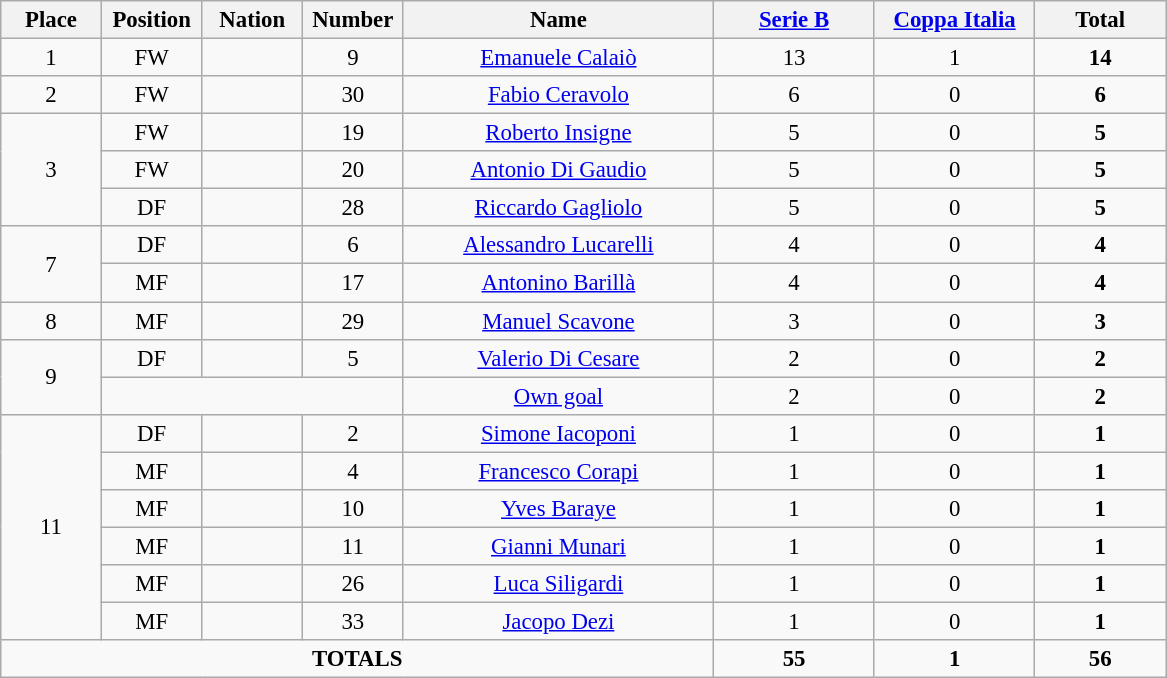<table class="wikitable" style="font-size: 95%; text-align: center;">
<tr>
<th width=60>Place</th>
<th width=60>Position</th>
<th width=60>Nation</th>
<th width=60>Number</th>
<th width=200>Name</th>
<th width=100><a href='#'>Serie B</a></th>
<th width=100><a href='#'>Coppa Italia</a></th>
<th width=80><strong>Total</strong></th>
</tr>
<tr>
<td>1</td>
<td>FW</td>
<td></td>
<td>9</td>
<td><a href='#'>Emanuele Calaiò</a></td>
<td>13</td>
<td>1</td>
<td><strong>14</strong></td>
</tr>
<tr>
<td>2</td>
<td>FW</td>
<td></td>
<td>30</td>
<td><a href='#'>Fabio Ceravolo</a></td>
<td>6</td>
<td>0</td>
<td><strong>6</strong></td>
</tr>
<tr>
<td rowspan=3>3</td>
<td>FW</td>
<td></td>
<td>19</td>
<td><a href='#'>Roberto Insigne</a></td>
<td>5</td>
<td>0</td>
<td><strong>5</strong></td>
</tr>
<tr>
<td>FW</td>
<td></td>
<td>20</td>
<td><a href='#'>Antonio Di Gaudio</a></td>
<td>5</td>
<td>0</td>
<td><strong>5</strong></td>
</tr>
<tr>
<td>DF</td>
<td></td>
<td>28</td>
<td><a href='#'>Riccardo Gagliolo</a></td>
<td>5</td>
<td>0</td>
<td><strong>5</strong></td>
</tr>
<tr>
<td rowspan=2>7</td>
<td>DF</td>
<td></td>
<td>6</td>
<td><a href='#'>Alessandro Lucarelli</a></td>
<td>4</td>
<td>0</td>
<td><strong>4</strong></td>
</tr>
<tr>
<td>MF</td>
<td></td>
<td>17</td>
<td><a href='#'>Antonino Barillà</a></td>
<td>4</td>
<td>0</td>
<td><strong>4</strong></td>
</tr>
<tr>
<td>8</td>
<td>MF</td>
<td></td>
<td>29</td>
<td><a href='#'>Manuel Scavone</a></td>
<td>3</td>
<td>0</td>
<td><strong>3</strong></td>
</tr>
<tr>
<td rowspan=2>9</td>
<td>DF</td>
<td></td>
<td>5</td>
<td><a href='#'>Valerio Di Cesare</a></td>
<td>2</td>
<td>0</td>
<td><strong>2</strong></td>
</tr>
<tr>
<td colspan=3></td>
<td><a href='#'>Own goal</a></td>
<td>2</td>
<td>0</td>
<td><strong>2</strong></td>
</tr>
<tr>
<td rowspan=6>11</td>
<td>DF</td>
<td></td>
<td>2</td>
<td><a href='#'>Simone Iacoponi</a></td>
<td>1</td>
<td>0</td>
<td><strong>1</strong></td>
</tr>
<tr>
<td>MF</td>
<td></td>
<td>4</td>
<td><a href='#'>Francesco Corapi</a></td>
<td>1</td>
<td>0</td>
<td><strong>1</strong></td>
</tr>
<tr>
<td>MF</td>
<td></td>
<td>10</td>
<td><a href='#'>Yves Baraye</a></td>
<td>1</td>
<td>0</td>
<td><strong>1</strong></td>
</tr>
<tr>
<td>MF</td>
<td></td>
<td>11</td>
<td><a href='#'>Gianni Munari</a></td>
<td>1</td>
<td>0</td>
<td><strong>1</strong></td>
</tr>
<tr>
<td>MF</td>
<td></td>
<td>26</td>
<td><a href='#'>Luca Siligardi</a></td>
<td>1</td>
<td>0</td>
<td><strong>1</strong></td>
</tr>
<tr>
<td>MF</td>
<td></td>
<td>33</td>
<td><a href='#'>Jacopo Dezi</a></td>
<td>1</td>
<td>0</td>
<td><strong>1</strong></td>
</tr>
<tr>
<td colspan=5><strong>TOTALS</strong></td>
<td><strong>55</strong></td>
<td><strong>1</strong></td>
<td><strong>56</strong></td>
</tr>
</table>
